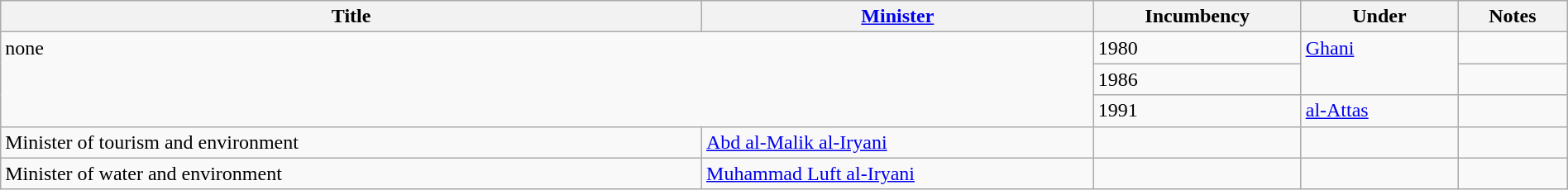<table class="wikitable" style="width:100%;">
<tr>
<th>Title</th>
<th style="width:25%;"><a href='#'>Minister</a></th>
<th style="width:160px;">Incumbency</th>
<th style="width:10%;">Under</th>
<th style="width:7%;">Notes</th>
</tr>
<tr>
<td rowspan="3" colspan="2" style="vertical-align:top;">none</td>
<td>1980</td>
<td rowspan="2" style="vertical-align:top;"><a href='#'>Ghani</a></td>
<td></td>
</tr>
<tr>
<td>1986</td>
<td></td>
</tr>
<tr>
<td>1991</td>
<td><a href='#'>al-Attas</a></td>
<td></td>
</tr>
<tr>
<td>Minister of tourism and environment</td>
<td><a href='#'>Abd al-Malik al-Iryani</a></td>
<td></td>
<td></td>
<td></td>
</tr>
<tr>
<td>Minister of water and environment</td>
<td><a href='#'>Muhammad Luft al-Iryani</a></td>
<td></td>
<td></td>
<td></td>
</tr>
</table>
